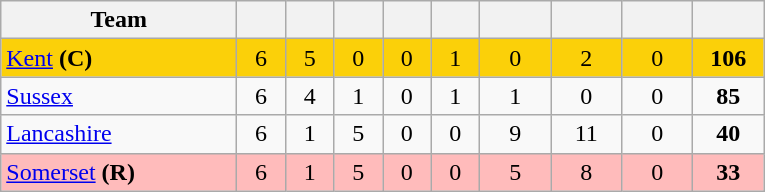<table class="wikitable" style="text-align:center">
<tr>
<th width="150">Team</th>
<th width="25"></th>
<th width="25"></th>
<th width="25"></th>
<th width="25"></th>
<th width="25"></th>
<th width="40"></th>
<th width="40"></th>
<th width="40"></th>
<th width="40"></th>
</tr>
<tr style="background:#fbd009">
<td style="text-align:left"><a href='#'>Kent</a> <strong>(C)</strong></td>
<td>6</td>
<td>5</td>
<td>0</td>
<td>0</td>
<td>1</td>
<td>0</td>
<td>2</td>
<td>0</td>
<td><strong>106</strong></td>
</tr>
<tr>
<td style="text-align:left"><a href='#'>Sussex</a></td>
<td>6</td>
<td>4</td>
<td>1</td>
<td>0</td>
<td>1</td>
<td>1</td>
<td>0</td>
<td>0</td>
<td><strong>85</strong></td>
</tr>
<tr>
<td style="text-align:left"><a href='#'>Lancashire</a></td>
<td>6</td>
<td>1</td>
<td>5</td>
<td>0</td>
<td>0</td>
<td>9</td>
<td>11</td>
<td>0</td>
<td><strong>40</strong></td>
</tr>
<tr style="background:#FFBBBB">
<td style="text-align:left"><a href='#'>Somerset</a> <strong>(R)</strong></td>
<td>6</td>
<td>1</td>
<td>5</td>
<td>0</td>
<td>0</td>
<td>5</td>
<td>8</td>
<td>0</td>
<td><strong>33</strong></td>
</tr>
</table>
